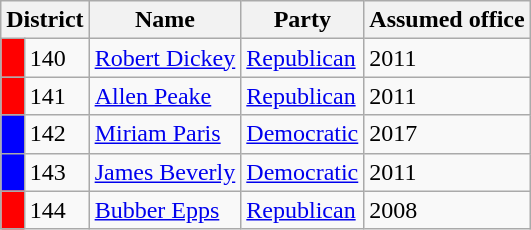<table class=wikitable>
<tr>
<th colspan="2"  style="text-align:center; vertical-align:bottom;"><strong>District</strong></th>
<th style="text-align:center; vertical-align:bottom;"><strong>Name</strong></th>
<th style="text-align:center; vertical-align:bottom;"><strong>Party</strong></th>
<th style="text-align:center; vertical-align:bottom;"><strong>Assumed office</strong></th>
</tr>
<tr>
<td style="background:red;"> </td>
<td>140</td>
<td><a href='#'>Robert Dickey</a></td>
<td><a href='#'>Republican</a></td>
<td>2011</td>
</tr>
<tr>
<td style="background:red;"> </td>
<td>141</td>
<td><a href='#'>Allen Peake</a></td>
<td><a href='#'>Republican</a></td>
<td>2011</td>
</tr>
<tr>
<td style="background:blue;"> </td>
<td>142</td>
<td><a href='#'>Miriam Paris</a></td>
<td><a href='#'>Democratic</a></td>
<td>2017</td>
</tr>
<tr>
<td style="background:blue;"> </td>
<td>143</td>
<td><a href='#'>James Beverly</a></td>
<td><a href='#'>Democratic</a></td>
<td>2011</td>
</tr>
<tr>
<td style="background:red;"> </td>
<td>144</td>
<td><a href='#'>Bubber Epps</a></td>
<td><a href='#'>Republican</a></td>
<td>2008</td>
</tr>
</table>
